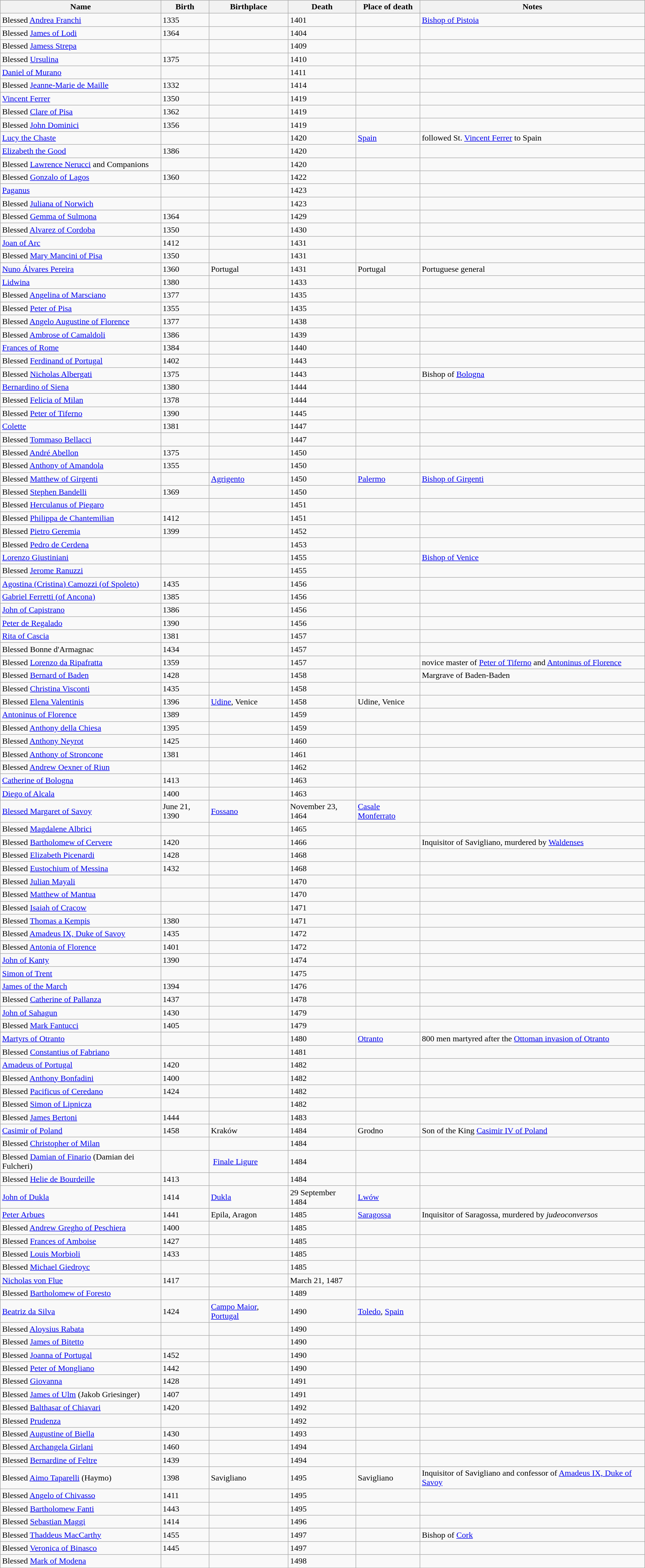<table class="wikitable sortable">
<tr>
<th>Name</th>
<th>Birth</th>
<th>Birthplace</th>
<th>Death</th>
<th>Place of death</th>
<th>Notes</th>
</tr>
<tr>
<td>Blessed <a href='#'>Andrea Franchi</a></td>
<td>1335</td>
<td> </td>
<td>1401</td>
<td> </td>
<td><a href='#'>Bishop of Pistoia</a></td>
</tr>
<tr>
<td>Blessed <a href='#'>James of Lodi</a></td>
<td>1364</td>
<td> </td>
<td>1404</td>
<td> </td>
<td></td>
</tr>
<tr>
<td>Blessed <a href='#'>Jamess Strepa</a></td>
<td> </td>
<td> </td>
<td>1409</td>
<td> </td>
<td></td>
</tr>
<tr>
<td>Blessed <a href='#'>Ursulina</a></td>
<td>1375</td>
<td> </td>
<td>1410</td>
<td> </td>
<td></td>
</tr>
<tr>
<td><a href='#'>Daniel of Murano</a></td>
<td> </td>
<td> </td>
<td>1411</td>
<td> </td>
<td></td>
</tr>
<tr>
<td>Blessed <a href='#'>Jeanne-Marie de Maille</a></td>
<td>1332</td>
<td> </td>
<td>1414</td>
<td> </td>
<td></td>
</tr>
<tr>
<td><a href='#'>Vincent Ferrer</a></td>
<td>1350</td>
<td> </td>
<td>1419</td>
<td> </td>
<td></td>
</tr>
<tr>
<td>Blessed <a href='#'>Clare of Pisa</a></td>
<td>1362</td>
<td> </td>
<td>1419</td>
<td> </td>
<td></td>
</tr>
<tr>
<td>Blessed <a href='#'>John Dominici</a></td>
<td>1356</td>
<td> </td>
<td>1419</td>
<td> </td>
<td></td>
</tr>
<tr>
<td><a href='#'>Lucy the Chaste</a></td>
<td> </td>
<td> </td>
<td>1420</td>
<td><a href='#'>Spain</a></td>
<td>followed St. <a href='#'>Vincent Ferrer</a> to Spain</td>
</tr>
<tr>
<td><a href='#'>Elizabeth the Good</a></td>
<td>1386</td>
<td> </td>
<td>1420</td>
<td> </td>
<td></td>
</tr>
<tr>
<td>Blessed <a href='#'>Lawrence Nerucci</a> and Companions</td>
<td> </td>
<td> </td>
<td>1420</td>
<td> </td>
<td></td>
</tr>
<tr>
<td>Blessed <a href='#'>Gonzalo of Lagos</a></td>
<td>1360</td>
<td> </td>
<td>1422</td>
<td> </td>
<td></td>
</tr>
<tr>
<td><a href='#'>Paganus</a></td>
<td> </td>
<td> </td>
<td>1423</td>
<td> </td>
<td></td>
</tr>
<tr>
<td>Blessed <a href='#'>Juliana of Norwich</a></td>
<td> </td>
<td> </td>
<td>1423</td>
<td> </td>
<td></td>
</tr>
<tr>
<td>Blessed <a href='#'>Gemma of Sulmona</a></td>
<td>1364</td>
<td> </td>
<td>1429</td>
<td> </td>
<td></td>
</tr>
<tr>
<td>Blessed <a href='#'>Alvarez of Cordoba</a></td>
<td>1350</td>
<td> </td>
<td>1430</td>
<td> </td>
<td></td>
</tr>
<tr>
<td><a href='#'>Joan of Arc</a></td>
<td>1412</td>
<td> </td>
<td>1431</td>
<td> </td>
<td></td>
</tr>
<tr>
<td>Blessed <a href='#'>Mary Mancini of Pisa</a></td>
<td>1350</td>
<td> </td>
<td>1431</td>
<td> </td>
<td></td>
</tr>
<tr>
<td><a href='#'>Nuno Álvares Pereira</a></td>
<td>1360</td>
<td>Portugal</td>
<td>1431</td>
<td>Portugal</td>
<td>Portuguese general</td>
</tr>
<tr>
<td><a href='#'>Lidwina</a></td>
<td>1380</td>
<td> </td>
<td>1433</td>
<td> </td>
<td></td>
</tr>
<tr>
<td>Blessed <a href='#'>Angelina of Marsciano</a></td>
<td>1377</td>
<td> </td>
<td>1435</td>
<td> </td>
<td></td>
</tr>
<tr>
<td>Blessed <a href='#'>Peter of Pisa</a></td>
<td>1355</td>
<td> </td>
<td>1435</td>
<td> </td>
<td></td>
</tr>
<tr>
<td>Blessed <a href='#'>Angelo Augustine of Florence</a></td>
<td>1377</td>
<td> </td>
<td>1438</td>
<td> </td>
<td></td>
</tr>
<tr>
<td>Blessed <a href='#'>Ambrose of Camaldoli</a></td>
<td>1386</td>
<td> </td>
<td>1439</td>
<td> </td>
<td></td>
</tr>
<tr>
<td><a href='#'>Frances of Rome</a></td>
<td>1384</td>
<td> </td>
<td>1440</td>
<td> </td>
<td></td>
</tr>
<tr>
<td>Blessed <a href='#'>Ferdinand of Portugal</a></td>
<td>1402</td>
<td> </td>
<td>1443</td>
<td> </td>
<td></td>
</tr>
<tr>
<td>Blessed <a href='#'>Nicholas Albergati</a></td>
<td>1375</td>
<td> </td>
<td>1443</td>
<td> </td>
<td>Bishop of <a href='#'>Bologna</a></td>
</tr>
<tr>
<td><a href='#'>Bernardino of Siena</a></td>
<td>1380</td>
<td> </td>
<td>1444</td>
<td> </td>
<td></td>
</tr>
<tr>
<td>Blessed <a href='#'>Felicia of Milan</a></td>
<td>1378</td>
<td> </td>
<td>1444</td>
<td> </td>
<td></td>
</tr>
<tr>
<td>Blessed <a href='#'>Peter of Tiferno</a></td>
<td>1390</td>
<td> </td>
<td>1445</td>
<td> </td>
<td></td>
</tr>
<tr>
<td><a href='#'>Colette</a></td>
<td>1381</td>
<td> </td>
<td>1447</td>
<td> </td>
<td></td>
</tr>
<tr>
<td>Blessed <a href='#'>Tommaso Bellacci</a></td>
<td> </td>
<td> </td>
<td>1447</td>
<td> </td>
<td></td>
</tr>
<tr>
<td>Blessed <a href='#'>André Abellon</a></td>
<td>1375</td>
<td> </td>
<td>1450</td>
<td> </td>
<td></td>
</tr>
<tr>
<td>Blessed <a href='#'>Anthony of Amandola</a></td>
<td>1355</td>
<td> </td>
<td>1450</td>
<td> </td>
<td></td>
</tr>
<tr>
<td>Blessed <a href='#'>Matthew of Girgenti</a></td>
<td> </td>
<td><a href='#'>Agrigento</a></td>
<td>1450</td>
<td><a href='#'>Palermo</a></td>
<td><a href='#'>Bishop of Girgenti</a></td>
</tr>
<tr>
<td>Blessed <a href='#'>Stephen Bandelli</a></td>
<td>1369</td>
<td> </td>
<td>1450</td>
<td> </td>
<td></td>
</tr>
<tr>
<td>Blessed <a href='#'>Herculanus of Piegaro</a></td>
<td> </td>
<td> </td>
<td>1451</td>
<td> </td>
<td></td>
</tr>
<tr>
<td>Blessed <a href='#'>Philippa de Chantemilian</a></td>
<td>1412</td>
<td> </td>
<td>1451</td>
<td> </td>
<td></td>
</tr>
<tr>
<td>Blessed <a href='#'>Pietro Geremia</a></td>
<td>1399</td>
<td> </td>
<td>1452</td>
<td> </td>
<td></td>
</tr>
<tr>
<td>Blessed <a href='#'>Pedro de Cerdena</a></td>
<td> </td>
<td> </td>
<td>1453</td>
<td> </td>
<td></td>
</tr>
<tr>
<td><a href='#'>Lorenzo Giustiniani</a></td>
<td> </td>
<td> </td>
<td>1455</td>
<td> </td>
<td><a href='#'>Bishop of Venice</a></td>
</tr>
<tr>
<td>Blessed <a href='#'>Jerome Ranuzzi</a></td>
<td> </td>
<td> </td>
<td>1455</td>
<td> </td>
<td></td>
</tr>
<tr>
<td><a href='#'>Agostina (Cristina) Camozzi (of Spoleto)</a></td>
<td>1435</td>
<td> </td>
<td>1456</td>
<td> </td>
<td></td>
</tr>
<tr>
<td><a href='#'>Gabriel Ferretti (of Ancona)</a></td>
<td>1385</td>
<td> </td>
<td>1456</td>
<td> </td>
<td></td>
</tr>
<tr>
<td><a href='#'>John of Capistrano</a></td>
<td>1386</td>
<td> </td>
<td>1456</td>
<td> </td>
<td></td>
</tr>
<tr>
<td><a href='#'>Peter de Regalado</a></td>
<td>1390</td>
<td> </td>
<td>1456</td>
<td> </td>
<td></td>
</tr>
<tr>
<td><a href='#'>Rita of Cascia</a></td>
<td>1381</td>
<td> </td>
<td>1457</td>
<td> </td>
<td></td>
</tr>
<tr>
<td>Blessed Bonne d'Armagnac</td>
<td>1434</td>
<td> </td>
<td>1457</td>
<td> </td>
<td></td>
</tr>
<tr>
<td>Blessed <a href='#'>Lorenzo da Ripafratta</a></td>
<td>1359</td>
<td> </td>
<td>1457</td>
<td> </td>
<td>novice master of <a href='#'>Peter of Tiferno</a> and <a href='#'>Antoninus of Florence</a></td>
</tr>
<tr>
<td>Blessed <a href='#'>Bernard of Baden</a></td>
<td>1428</td>
<td> </td>
<td>1458</td>
<td> </td>
<td>Margrave of Baden-Baden</td>
</tr>
<tr>
<td>Blessed <a href='#'>Christina Visconti</a></td>
<td>1435</td>
<td> </td>
<td>1458</td>
<td> </td>
<td></td>
</tr>
<tr>
<td>Blessed <a href='#'>Elena Valentinis</a></td>
<td>1396</td>
<td><a href='#'>Udine</a>, Venice</td>
<td>1458</td>
<td>Udine, Venice</td>
<td></td>
</tr>
<tr>
<td><a href='#'>Antoninus of Florence</a></td>
<td>1389</td>
<td> </td>
<td>1459</td>
<td> </td>
<td></td>
</tr>
<tr>
<td>Blessed <a href='#'>Anthony della Chiesa</a></td>
<td>1395</td>
<td> </td>
<td>1459</td>
<td> </td>
<td></td>
</tr>
<tr>
<td>Blessed <a href='#'>Anthony Neyrot</a></td>
<td>1425</td>
<td> </td>
<td>1460</td>
<td> </td>
<td></td>
</tr>
<tr>
<td>Blessed <a href='#'>Anthony of Stroncone</a></td>
<td>1381</td>
<td> </td>
<td>1461</td>
<td> </td>
<td></td>
</tr>
<tr>
<td>Blessed <a href='#'>Andrew Oexner of Riun</a></td>
<td> </td>
<td> </td>
<td>1462</td>
<td> </td>
<td></td>
</tr>
<tr>
<td><a href='#'>Catherine of Bologna</a></td>
<td>1413</td>
<td> </td>
<td>1463</td>
<td> </td>
<td></td>
</tr>
<tr>
<td><a href='#'>Diego of Alcala</a></td>
<td>1400</td>
<td> </td>
<td>1463</td>
<td> </td>
<td></td>
</tr>
<tr>
<td><a href='#'>Blessed Margaret of Savoy</a></td>
<td>June 21, 1390</td>
<td><a href='#'>Fossano</a></td>
<td>November 23, 1464</td>
<td><a href='#'>Casale Monferrato</a></td>
<td></td>
</tr>
<tr>
<td>Blessed <a href='#'>Magdalene Albrici</a></td>
<td> </td>
<td> </td>
<td>1465</td>
<td> </td>
<td></td>
</tr>
<tr>
<td>Blessed <a href='#'>Bartholomew of Cervere</a></td>
<td>1420</td>
<td> </td>
<td>1466</td>
<td> </td>
<td>Inquisitor of Savigliano, murdered by <a href='#'>Waldenses</a></td>
</tr>
<tr>
<td>Blessed <a href='#'>Elizabeth Picenardi</a></td>
<td>1428</td>
<td> </td>
<td>1468</td>
<td> </td>
<td></td>
</tr>
<tr>
<td>Blessed <a href='#'>Eustochium of Messina</a></td>
<td>1432</td>
<td> </td>
<td>1468</td>
<td> </td>
<td></td>
</tr>
<tr>
<td>Blessed <a href='#'>Julian Mayali</a></td>
<td> </td>
<td> </td>
<td>1470</td>
<td> </td>
<td></td>
</tr>
<tr>
<td>Blessed <a href='#'>Matthew of Mantua</a></td>
<td> </td>
<td> </td>
<td>1470</td>
<td> </td>
<td></td>
</tr>
<tr>
<td>Blessed <a href='#'>Isaiah of Cracow</a></td>
<td> </td>
<td> </td>
<td>1471</td>
<td> </td>
<td></td>
</tr>
<tr>
<td>Blessed <a href='#'>Thomas a Kempis</a></td>
<td>1380</td>
<td> </td>
<td>1471</td>
<td> </td>
<td></td>
</tr>
<tr>
<td>Blessed <a href='#'>Amadeus IX, Duke of Savoy</a></td>
<td>1435</td>
<td> </td>
<td>1472</td>
<td> </td>
<td></td>
</tr>
<tr>
<td>Blessed <a href='#'>Antonia of Florence</a></td>
<td>1401</td>
<td> </td>
<td>1472</td>
<td> </td>
<td></td>
</tr>
<tr>
<td><a href='#'>John of Kanty</a></td>
<td>1390</td>
<td> </td>
<td>1474</td>
<td> </td>
<td></td>
</tr>
<tr>
<td><a href='#'>Simon of Trent</a></td>
<td> </td>
<td> </td>
<td>1475</td>
<td> </td>
<td></td>
</tr>
<tr>
<td><a href='#'>James of the March</a></td>
<td>1394</td>
<td> </td>
<td>1476</td>
<td> </td>
<td></td>
</tr>
<tr>
<td>Blessed <a href='#'>Catherine of Pallanza</a></td>
<td>1437</td>
<td> </td>
<td>1478</td>
<td> </td>
<td></td>
</tr>
<tr>
<td><a href='#'>John of Sahagun</a></td>
<td>1430</td>
<td> </td>
<td>1479</td>
<td> </td>
<td></td>
</tr>
<tr>
<td>Blessed <a href='#'>Mark Fantucci</a></td>
<td>1405</td>
<td> </td>
<td>1479</td>
<td> </td>
<td></td>
</tr>
<tr>
<td><a href='#'>Martyrs of Otranto</a></td>
<td> </td>
<td> </td>
<td>1480</td>
<td><a href='#'>Otranto</a></td>
<td>800 men martyred after the <a href='#'>Ottoman invasion of Otranto</a></td>
</tr>
<tr>
<td>Blessed <a href='#'>Constantius of Fabriano</a></td>
<td> </td>
<td> </td>
<td>1481</td>
<td> </td>
<td></td>
</tr>
<tr>
<td><a href='#'>Amadeus of Portugal</a></td>
<td>1420</td>
<td> </td>
<td>1482</td>
<td> </td>
<td></td>
</tr>
<tr>
<td>Blessed <a href='#'>Anthony Bonfadini</a></td>
<td>1400</td>
<td> </td>
<td>1482</td>
<td> </td>
<td></td>
</tr>
<tr>
<td>Blessed <a href='#'>Pacificus of Ceredano</a></td>
<td>1424</td>
<td> </td>
<td>1482</td>
<td> </td>
<td></td>
</tr>
<tr>
<td>Blessed <a href='#'>Simon of Lipnicza</a></td>
<td> </td>
<td> </td>
<td>1482</td>
<td> </td>
<td></td>
</tr>
<tr>
<td>Blessed <a href='#'>James Bertoni</a></td>
<td>1444</td>
<td> </td>
<td>1483</td>
<td> </td>
<td></td>
</tr>
<tr>
<td><a href='#'>Casimir of Poland</a></td>
<td>1458</td>
<td>Kraków</td>
<td>1484</td>
<td>Grodno</td>
<td>Son of the King <a href='#'>Casimir IV of Poland</a></td>
</tr>
<tr>
<td>Blessed <a href='#'>Christopher of Milan</a></td>
<td> </td>
<td> </td>
<td>1484</td>
<td> </td>
<td></td>
</tr>
<tr>
<td>Blessed <a href='#'>Damian of Finario</a> (Damian dei Fulcheri)</td>
<td> </td>
<td> <a href='#'>Finale Ligure</a></td>
<td>1484</td>
<td> </td>
<td></td>
</tr>
<tr>
<td>Blessed <a href='#'>Helie de Bourdeille</a></td>
<td>1413</td>
<td> </td>
<td>1484</td>
<td> </td>
<td></td>
</tr>
<tr>
<td><a href='#'>John of Dukla</a></td>
<td>1414</td>
<td><a href='#'>Dukla</a></td>
<td>29 September 1484</td>
<td><a href='#'>Lwów</a></td>
<td></td>
</tr>
<tr>
<td><a href='#'>Peter Arbues</a></td>
<td>1441</td>
<td>Epila, Aragon</td>
<td>1485</td>
<td><a href='#'>Saragossa</a></td>
<td>Inquisitor of Saragossa, murdered by <em>judeoconversos</em></td>
</tr>
<tr>
<td>Blessed <a href='#'>Andrew Gregho of Peschiera</a></td>
<td>1400</td>
<td> </td>
<td>1485</td>
<td> </td>
<td></td>
</tr>
<tr>
<td>Blessed <a href='#'>Frances of Amboise</a></td>
<td>1427</td>
<td> </td>
<td>1485</td>
<td> </td>
<td></td>
</tr>
<tr>
<td>Blessed <a href='#'>Louis Morbioli</a></td>
<td>1433</td>
<td> </td>
<td>1485</td>
<td> </td>
<td></td>
</tr>
<tr>
<td>Blessed <a href='#'>Michael Giedroyc</a></td>
<td> </td>
<td> </td>
<td>1485</td>
<td> </td>
<td></td>
</tr>
<tr>
<td><a href='#'>Nicholas von Flue</a></td>
<td>1417</td>
<td> </td>
<td>March 21, 1487</td>
<td> </td>
<td></td>
</tr>
<tr>
<td>Blessed <a href='#'>Bartholomew of Foresto</a></td>
<td> </td>
<td> </td>
<td>1489</td>
<td> </td>
<td></td>
</tr>
<tr>
<td><a href='#'>Beatriz da Silva</a></td>
<td>1424</td>
<td><a href='#'>Campo Maior</a>, <a href='#'>Portugal</a></td>
<td>1490</td>
<td><a href='#'>Toledo</a>, <a href='#'>Spain</a></td>
<td></td>
</tr>
<tr>
<td>Blessed <a href='#'>Aloysius Rabata</a></td>
<td> </td>
<td> </td>
<td>1490</td>
<td> </td>
<td></td>
</tr>
<tr>
<td>Blessed <a href='#'>James of Bitetto</a></td>
<td> </td>
<td> </td>
<td>1490</td>
<td> </td>
<td></td>
</tr>
<tr>
<td>Blessed <a href='#'>Joanna of Portugal</a></td>
<td>1452</td>
<td> </td>
<td>1490</td>
<td> </td>
<td></td>
</tr>
<tr>
<td>Blessed <a href='#'>Peter of Mongliano</a></td>
<td>1442</td>
<td> </td>
<td>1490</td>
<td> </td>
<td></td>
</tr>
<tr>
<td>Blessed <a href='#'>Giovanna</a></td>
<td>1428</td>
<td> </td>
<td>1491</td>
<td> </td>
<td></td>
</tr>
<tr>
<td>Blessed <a href='#'>James of Ulm</a> (Jakob Griesinger)</td>
<td>1407</td>
<td> </td>
<td>1491</td>
<td> </td>
<td></td>
</tr>
<tr>
<td>Blessed <a href='#'>Balthasar of Chiavari</a></td>
<td>1420</td>
<td> </td>
<td>1492</td>
<td> </td>
<td></td>
</tr>
<tr>
<td>Blessed <a href='#'>Prudenza</a></td>
<td> </td>
<td> </td>
<td>1492</td>
<td> </td>
<td></td>
</tr>
<tr>
<td>Blessed <a href='#'>Augustine of Biella</a></td>
<td>1430</td>
<td> </td>
<td>1493</td>
<td> </td>
<td></td>
</tr>
<tr>
<td>Blessed <a href='#'>Archangela Girlani</a></td>
<td>1460</td>
<td> </td>
<td>1494</td>
<td> </td>
<td></td>
</tr>
<tr>
<td>Blessed <a href='#'>Bernardine of Feltre</a></td>
<td>1439</td>
<td> </td>
<td>1494</td>
<td> </td>
<td></td>
</tr>
<tr>
<td>Blessed <a href='#'>Aimo Taparelli</a> (Haymo)</td>
<td>1398</td>
<td>Savigliano</td>
<td>1495</td>
<td>Savigliano</td>
<td>Inquisitor of Savigliano and confessor of <a href='#'>Amadeus IX, Duke of Savoy</a></td>
</tr>
<tr>
<td>Blessed <a href='#'>Angelo of Chivasso</a></td>
<td>1411</td>
<td> </td>
<td>1495</td>
<td> </td>
<td></td>
</tr>
<tr>
<td>Blessed <a href='#'>Bartholomew Fanti</a></td>
<td>1443</td>
<td> </td>
<td>1495</td>
<td> </td>
<td></td>
</tr>
<tr>
<td>Blessed <a href='#'>Sebastian Maggi</a></td>
<td>1414</td>
<td> </td>
<td>1496</td>
<td> </td>
<td></td>
</tr>
<tr>
<td>Blessed <a href='#'>Thaddeus MacCarthy</a></td>
<td>1455</td>
<td> </td>
<td>1497</td>
<td> </td>
<td>Bishop of <a href='#'>Cork</a></td>
</tr>
<tr>
<td>Blessed <a href='#'>Veronica of Binasco</a></td>
<td>1445</td>
<td> </td>
<td>1497</td>
<td> </td>
<td></td>
</tr>
<tr>
<td>Blessed <a href='#'>Mark of Modena</a></td>
<td> </td>
<td> </td>
<td>1498</td>
<td> </td>
<td></td>
</tr>
</table>
